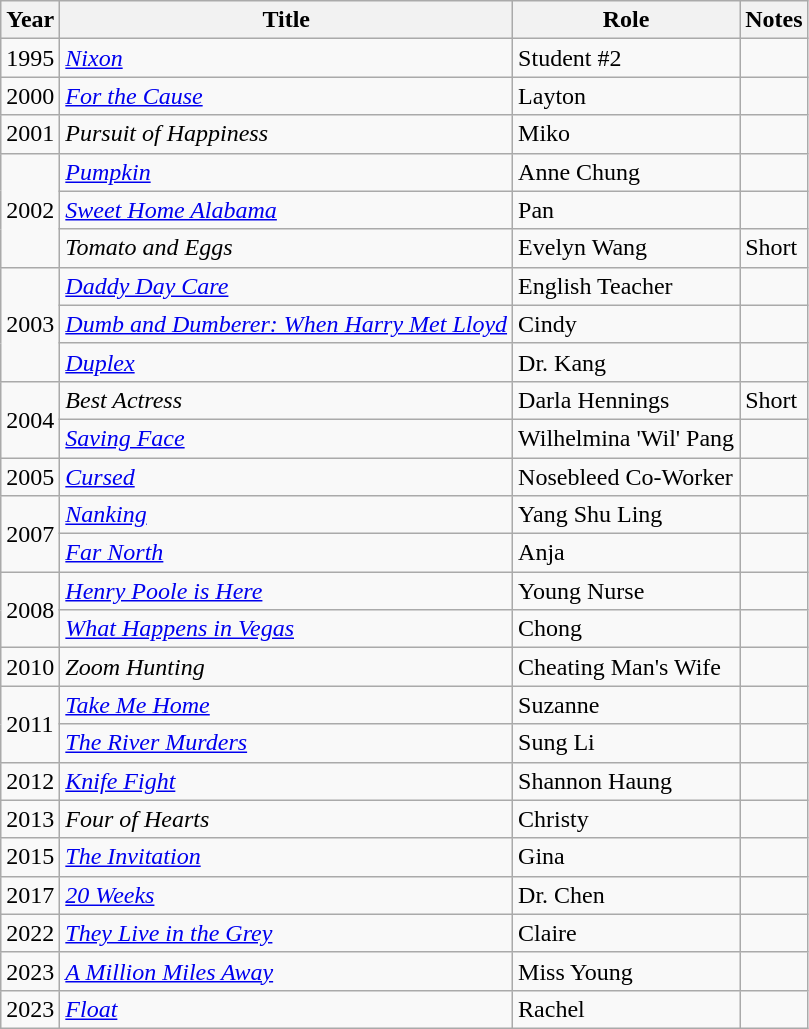<table class="wikitable">
<tr>
<th>Year</th>
<th>Title</th>
<th>Role</th>
<th>Notes</th>
</tr>
<tr>
<td>1995</td>
<td><em><a href='#'>Nixon</a></em></td>
<td>Student #2</td>
<td></td>
</tr>
<tr>
<td>2000</td>
<td><em><a href='#'>For the Cause</a></em></td>
<td>Layton</td>
<td></td>
</tr>
<tr>
<td>2001</td>
<td><em>Pursuit of Happiness</em></td>
<td>Miko</td>
<td></td>
</tr>
<tr>
<td rowspan="3">2002</td>
<td><em><a href='#'>Pumpkin</a></em></td>
<td>Anne Chung</td>
<td></td>
</tr>
<tr>
<td><em><a href='#'>Sweet Home Alabama</a></em></td>
<td>Pan</td>
<td></td>
</tr>
<tr>
<td><em>Tomato and Eggs</em></td>
<td>Evelyn Wang</td>
<td>Short</td>
</tr>
<tr>
<td rowspan="3">2003</td>
<td><em><a href='#'>Daddy Day Care</a></em></td>
<td>English Teacher</td>
<td></td>
</tr>
<tr>
<td><em><a href='#'>Dumb and Dumberer: When Harry Met Lloyd</a></em></td>
<td>Cindy</td>
<td></td>
</tr>
<tr>
<td><em><a href='#'>Duplex</a></em></td>
<td>Dr. Kang</td>
<td></td>
</tr>
<tr>
<td rowspan="2">2004</td>
<td><em>Best Actress</em></td>
<td>Darla Hennings</td>
<td>Short</td>
</tr>
<tr>
<td><em><a href='#'>Saving Face</a></em></td>
<td>Wilhelmina 'Wil' Pang</td>
<td></td>
</tr>
<tr>
<td>2005</td>
<td><em><a href='#'>Cursed</a></em></td>
<td>Nosebleed Co-Worker</td>
<td></td>
</tr>
<tr>
<td rowspan="2">2007</td>
<td><em><a href='#'>Nanking</a></em></td>
<td>Yang Shu Ling</td>
<td></td>
</tr>
<tr>
<td><em><a href='#'>Far North</a></em></td>
<td>Anja</td>
<td></td>
</tr>
<tr>
<td rowspan="2">2008</td>
<td><em><a href='#'>Henry Poole is Here</a></em></td>
<td>Young Nurse</td>
<td></td>
</tr>
<tr>
<td><em><a href='#'>What Happens in Vegas</a></em></td>
<td>Chong</td>
<td></td>
</tr>
<tr>
<td>2010</td>
<td><em>Zoom Hunting</em></td>
<td>Cheating Man's Wife</td>
<td></td>
</tr>
<tr>
<td rowspan="2">2011</td>
<td><em><a href='#'>Take Me Home</a></em></td>
<td>Suzanne</td>
<td></td>
</tr>
<tr>
<td><em><a href='#'>The River Murders</a></em></td>
<td>Sung Li</td>
<td></td>
</tr>
<tr>
<td>2012</td>
<td><em><a href='#'>Knife Fight</a></em></td>
<td>Shannon Haung</td>
<td></td>
</tr>
<tr>
<td>2013</td>
<td><em>Four of Hearts</em></td>
<td>Christy</td>
<td></td>
</tr>
<tr>
<td>2015</td>
<td><em><a href='#'>The Invitation</a></em></td>
<td>Gina</td>
<td></td>
</tr>
<tr>
<td>2017</td>
<td><em><a href='#'>20 Weeks</a></em></td>
<td>Dr. Chen</td>
<td></td>
</tr>
<tr>
<td>2022</td>
<td><em><a href='#'>They Live in the Grey</a></em></td>
<td>Claire</td>
<td></td>
</tr>
<tr>
<td>2023</td>
<td><em><a href='#'>A Million Miles Away</a></em></td>
<td>Miss Young</td>
<td></td>
</tr>
<tr>
<td>2023</td>
<td><em><a href='#'>Float</a></em></td>
<td>Rachel</td>
<td></td>
</tr>
</table>
